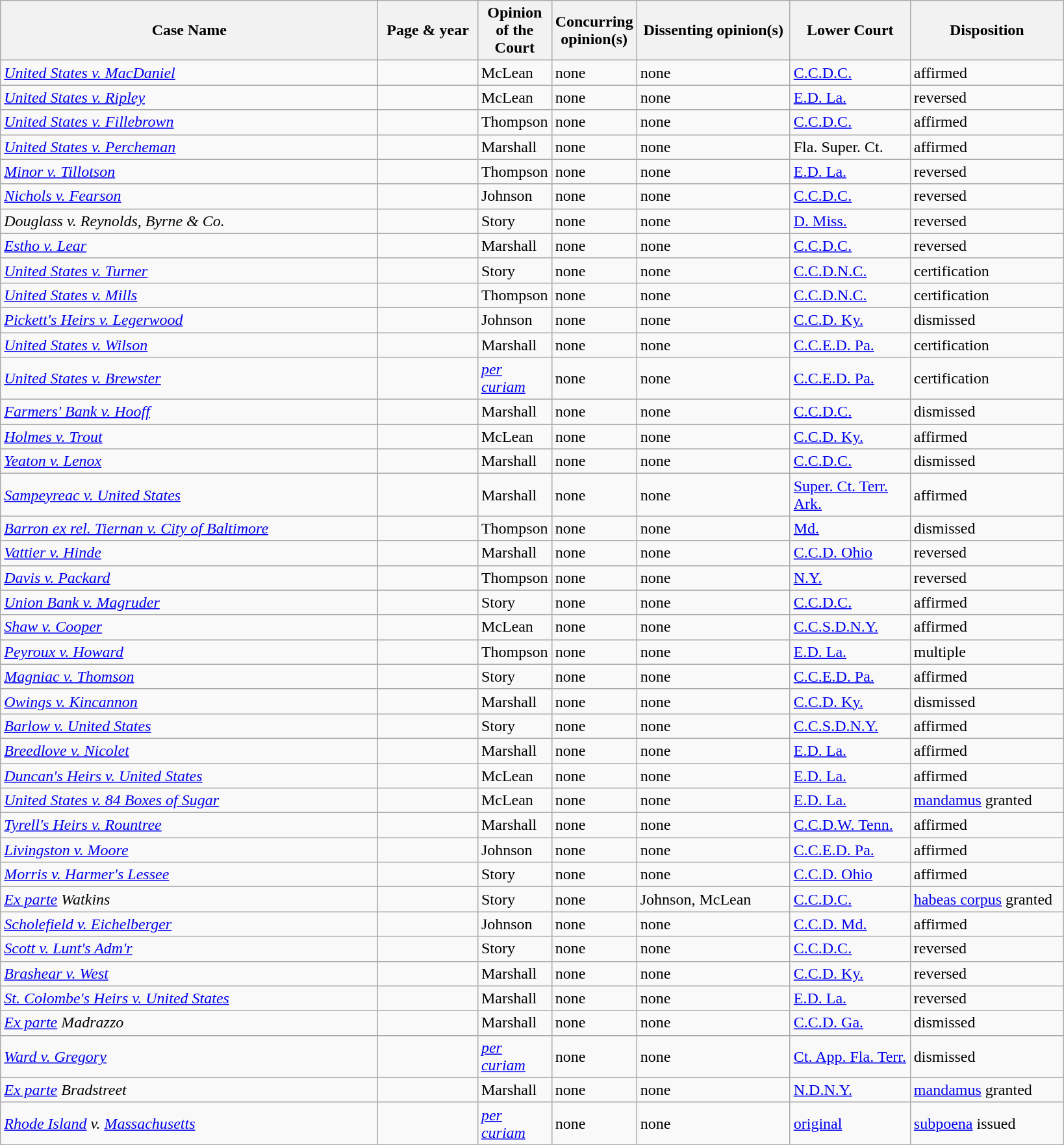<table class="wikitable sortable">
<tr>
<th scope="col" style="width: 380px;">Case Name</th>
<th scope="col" style="width: 95px;">Page & year</th>
<th scope="col" style="width: 10px;">Opinion of the Court</th>
<th scope="col" style="width: 10px;">Concurring opinion(s)</th>
<th scope="col" style="width: 150px;">Dissenting opinion(s)</th>
<th scope="col" style="width: 116px;">Lower Court</th>
<th scope="col" style="width: 150px;">Disposition</th>
</tr>
<tr>
<td><em><a href='#'>United States v. MacDaniel</a></em></td>
<td align="right"></td>
<td>McLean</td>
<td>none</td>
<td>none</td>
<td><a href='#'>C.C.D.C.</a></td>
<td>affirmed</td>
</tr>
<tr>
<td><em><a href='#'>United States v. Ripley</a></em></td>
<td align="right"></td>
<td>McLean</td>
<td>none</td>
<td>none</td>
<td><a href='#'>E.D. La.</a></td>
<td>reversed</td>
</tr>
<tr>
<td><em><a href='#'>United States v. Fillebrown</a></em></td>
<td align="right"></td>
<td>Thompson</td>
<td>none</td>
<td>none</td>
<td><a href='#'>C.C.D.C.</a></td>
<td>affirmed</td>
</tr>
<tr>
<td><em><a href='#'>United States v. Percheman</a></em></td>
<td align="right"></td>
<td>Marshall</td>
<td>none</td>
<td>none</td>
<td>Fla. Super. Ct.</td>
<td>affirmed</td>
</tr>
<tr>
<td><em><a href='#'>Minor v. Tillotson</a></em></td>
<td align="right"></td>
<td>Thompson</td>
<td>none</td>
<td>none</td>
<td><a href='#'>E.D. La.</a></td>
<td>reversed</td>
</tr>
<tr>
<td><em><a href='#'>Nichols v. Fearson</a></em></td>
<td align="right"></td>
<td>Johnson</td>
<td>none</td>
<td>none</td>
<td><a href='#'>C.C.D.C.</a></td>
<td>reversed</td>
</tr>
<tr>
<td><em>Douglass v. Reynolds, Byrne & Co.</em></td>
<td align="right"></td>
<td>Story</td>
<td>none</td>
<td>none</td>
<td><a href='#'>D. Miss.</a></td>
<td>reversed</td>
</tr>
<tr>
<td><em><a href='#'>Estho v. Lear</a></em></td>
<td align="right"></td>
<td>Marshall</td>
<td>none</td>
<td>none</td>
<td><a href='#'>C.C.D.C.</a></td>
<td>reversed</td>
</tr>
<tr>
<td><em><a href='#'>United States v. Turner</a></em></td>
<td align="right"></td>
<td>Story</td>
<td>none</td>
<td>none</td>
<td><a href='#'>C.C.D.N.C.</a></td>
<td>certification</td>
</tr>
<tr>
<td><em><a href='#'>United States v. Mills</a></em></td>
<td align="right"></td>
<td>Thompson</td>
<td>none</td>
<td>none</td>
<td><a href='#'>C.C.D.N.C.</a></td>
<td>certification</td>
</tr>
<tr>
<td><em><a href='#'>Pickett's Heirs v. Legerwood</a></em></td>
<td align="right"></td>
<td>Johnson</td>
<td>none</td>
<td>none</td>
<td><a href='#'>C.C.D. Ky.</a></td>
<td>dismissed</td>
</tr>
<tr>
<td><em><a href='#'>United States v. Wilson</a></em></td>
<td align="right"></td>
<td>Marshall</td>
<td>none</td>
<td>none</td>
<td><a href='#'>C.C.E.D. Pa.</a></td>
<td>certification</td>
</tr>
<tr>
<td><em><a href='#'>United States v. Brewster</a></em></td>
<td align="right"></td>
<td><em><a href='#'>per curiam</a></em></td>
<td>none</td>
<td>none</td>
<td><a href='#'>C.C.E.D. Pa.</a></td>
<td>certification</td>
</tr>
<tr>
<td><em><a href='#'>Farmers' Bank v. Hooff</a></em></td>
<td align="right"></td>
<td>Marshall</td>
<td>none</td>
<td>none</td>
<td><a href='#'>C.C.D.C.</a></td>
<td>dismissed</td>
</tr>
<tr>
<td><em><a href='#'>Holmes v. Trout</a></em></td>
<td align="right"></td>
<td>McLean</td>
<td>none</td>
<td>none</td>
<td><a href='#'>C.C.D. Ky.</a></td>
<td>affirmed</td>
</tr>
<tr>
<td><em><a href='#'>Yeaton v. Lenox</a></em></td>
<td align="right"></td>
<td>Marshall</td>
<td>none</td>
<td>none</td>
<td><a href='#'>C.C.D.C.</a></td>
<td>dismissed</td>
</tr>
<tr>
<td><em><a href='#'>Sampeyreac v. United States</a></em></td>
<td align="right"></td>
<td>Marshall</td>
<td>none</td>
<td>none</td>
<td><a href='#'>Super. Ct. Terr. Ark.</a></td>
<td>affirmed</td>
</tr>
<tr>
<td><em><a href='#'>Barron ex rel. Tiernan v. City of Baltimore</a></em></td>
<td align="right"></td>
<td>Thompson</td>
<td>none</td>
<td>none</td>
<td><a href='#'>Md.</a></td>
<td>dismissed</td>
</tr>
<tr>
<td><em><a href='#'>Vattier v. Hinde</a></em></td>
<td align="right"></td>
<td>Marshall</td>
<td>none</td>
<td>none</td>
<td><a href='#'>C.C.D. Ohio</a></td>
<td>reversed</td>
</tr>
<tr>
<td><em><a href='#'>Davis v. Packard</a></em></td>
<td align="right"></td>
<td>Thompson</td>
<td>none</td>
<td>none</td>
<td><a href='#'>N.Y.</a></td>
<td>reversed</td>
</tr>
<tr>
<td><em><a href='#'>Union Bank v. Magruder</a></em></td>
<td align="right"></td>
<td>Story</td>
<td>none</td>
<td>none</td>
<td><a href='#'>C.C.D.C.</a></td>
<td>affirmed</td>
</tr>
<tr>
<td><em><a href='#'>Shaw v. Cooper</a></em></td>
<td align="right"></td>
<td>McLean</td>
<td>none</td>
<td>none</td>
<td><a href='#'>C.C.S.D.N.Y.</a></td>
<td>affirmed</td>
</tr>
<tr>
<td><em><a href='#'>Peyroux v. Howard</a></em></td>
<td align="right"></td>
<td>Thompson</td>
<td>none</td>
<td>none</td>
<td><a href='#'>E.D. La.</a></td>
<td>multiple</td>
</tr>
<tr>
<td><em><a href='#'>Magniac v. Thomson</a></em></td>
<td align="right"></td>
<td>Story</td>
<td>none</td>
<td>none</td>
<td><a href='#'>C.C.E.D. Pa.</a></td>
<td>affirmed</td>
</tr>
<tr>
<td><em><a href='#'>Owings v. Kincannon</a></em></td>
<td align="right"></td>
<td>Marshall</td>
<td>none</td>
<td>none</td>
<td><a href='#'>C.C.D. Ky.</a></td>
<td>dismissed</td>
</tr>
<tr>
<td><em><a href='#'>Barlow v. United States</a></em></td>
<td align="right"></td>
<td>Story</td>
<td>none</td>
<td>none</td>
<td><a href='#'>C.C.S.D.N.Y.</a></td>
<td>affirmed</td>
</tr>
<tr>
<td><em><a href='#'>Breedlove v. Nicolet</a></em></td>
<td align="right"></td>
<td>Marshall</td>
<td>none</td>
<td>none</td>
<td><a href='#'>E.D. La.</a></td>
<td>affirmed</td>
</tr>
<tr>
<td><em><a href='#'>Duncan's Heirs v. United States</a></em></td>
<td align="right"></td>
<td>McLean</td>
<td>none</td>
<td>none</td>
<td><a href='#'>E.D. La.</a></td>
<td>affirmed</td>
</tr>
<tr>
<td><em><a href='#'>United States v. 84 Boxes of Sugar</a></em></td>
<td align="right"></td>
<td>McLean</td>
<td>none</td>
<td>none</td>
<td><a href='#'>E.D. La.</a></td>
<td><a href='#'>mandamus</a> granted</td>
</tr>
<tr>
<td><em><a href='#'>Tyrell's Heirs v. Rountree</a></em></td>
<td align="right"></td>
<td>Marshall</td>
<td>none</td>
<td>none</td>
<td><a href='#'>C.C.D.W. Tenn.</a></td>
<td>affirmed</td>
</tr>
<tr>
<td><em><a href='#'>Livingston v. Moore</a></em></td>
<td align="right"></td>
<td>Johnson</td>
<td>none</td>
<td>none</td>
<td><a href='#'>C.C.E.D. Pa.</a></td>
<td>affirmed</td>
</tr>
<tr>
<td><em><a href='#'>Morris v. Harmer's Lessee</a></em></td>
<td align="right"></td>
<td>Story</td>
<td>none</td>
<td>none</td>
<td><a href='#'>C.C.D. Ohio</a></td>
<td>affirmed</td>
</tr>
<tr>
<td><em><a href='#'>Ex parte</a> Watkins</em></td>
<td align="right"></td>
<td>Story</td>
<td>none</td>
<td>Johnson, McLean</td>
<td><a href='#'>C.C.D.C.</a></td>
<td><a href='#'>habeas corpus</a> granted</td>
</tr>
<tr>
<td><em><a href='#'>Scholefield v. Eichelberger</a></em></td>
<td align="right"></td>
<td>Johnson</td>
<td>none</td>
<td>none</td>
<td><a href='#'>C.C.D. Md.</a></td>
<td>affirmed</td>
</tr>
<tr>
<td><em><a href='#'>Scott v. Lunt's Adm'r</a></em></td>
<td align="right"></td>
<td>Story</td>
<td>none</td>
<td>none</td>
<td><a href='#'>C.C.D.C.</a></td>
<td>reversed</td>
</tr>
<tr>
<td><em><a href='#'>Brashear v. West</a></em></td>
<td align="right"></td>
<td>Marshall</td>
<td>none</td>
<td>none</td>
<td><a href='#'>C.C.D. Ky.</a></td>
<td>reversed</td>
</tr>
<tr>
<td><em><a href='#'>St. Colombe's Heirs v. United States</a></em></td>
<td align="right"></td>
<td>Marshall</td>
<td>none</td>
<td>none</td>
<td><a href='#'>E.D. La.</a></td>
<td>reversed</td>
</tr>
<tr>
<td><em><a href='#'>Ex parte</a> Madrazzo</em></td>
<td align="right"></td>
<td>Marshall</td>
<td>none</td>
<td>none</td>
<td><a href='#'>C.C.D. Ga.</a></td>
<td>dismissed</td>
</tr>
<tr>
<td><em><a href='#'>Ward v. Gregory</a></em></td>
<td align="right"></td>
<td><em><a href='#'>per curiam</a></em></td>
<td>none</td>
<td>none</td>
<td><a href='#'>Ct. App. Fla. Terr.</a></td>
<td>dismissed</td>
</tr>
<tr>
<td><em><a href='#'>Ex parte</a> Bradstreet</em></td>
<td align="right"></td>
<td>Marshall</td>
<td>none</td>
<td>none</td>
<td><a href='#'>N.D.N.Y.</a></td>
<td><a href='#'>mandamus</a> granted</td>
</tr>
<tr>
<td><em><a href='#'>Rhode Island</a> v. <a href='#'>Massachusetts</a></em></td>
<td align="right"></td>
<td><em><a href='#'>per curiam</a></em></td>
<td>none</td>
<td>none</td>
<td><a href='#'>original</a></td>
<td><a href='#'>subpoena</a> issued</td>
</tr>
<tr>
</tr>
</table>
